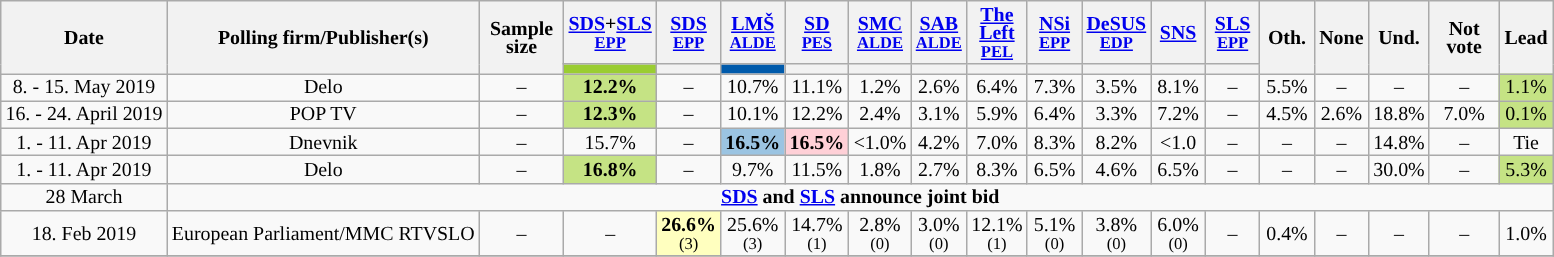<table class="wikitable" style="text-align:center;font-size:83%;line-height:12px">
<tr>
<th rowspan="2">Date</th>
<th rowspan="2">Polling firm/Publisher(s)</th>
<th style="width:50px;" rowspan="2">Sample size</th>
<th style="width:50px;"><a href='#'>SDS</a>+<a href='#'>SLS</a> <small><a href='#'>EPP</a></small><br></th>
<th style="width:30px;"><a href='#'>SDS</a> <small><a href='#'>EPP</a></small><br></th>
<th style="width:30px;"><a href='#'>LMŠ</a> <small><a href='#'>ALDE</a></small><br></th>
<th style="width:30px;"><a href='#'>SD</a> <small><a href='#'>PES</a></small><br></th>
<th style="width:30px;"><a href='#'>SMC</a> <small><a href='#'>ALDE</a></small><br></th>
<th style="width:30px;"><a href='#'>SAB</a> <small><a href='#'>ALDE</a></small><br></th>
<th style="width:30px;"><a href='#'>The Left</a> <small><a href='#'>PEL</a></small><br></th>
<th style="width:30px;"><a href='#'>NSi</a> <small><a href='#'>EPP</a></small><br></th>
<th style="width:30px;"><a href='#'>DeSUS</a> <small><a href='#'>EDP</a></small><br></th>
<th style="width:30px;"><a href='#'>SNS</a> <small></small><br></th>
<th style="width:30px;"><a href='#'>SLS</a> <small><a href='#'>EPP</a></small><br></th>
<th style="width:30px;" rowspan="2">Oth.</th>
<th style="width:30px;" rowspan="2">None</th>
<th style="width:30px;" rowspan="2">Und.</th>
<th style="width:40px;" rowspan="2">Not vote</th>
<th style="width:30px;" rowspan="2">Lead</th>
</tr>
<tr>
<th style="background: #9ACD32; width:30px;"></th>
<th style="background:"></th>
<th style="background: #005AAB; width:30px"></th>
<th style="background:"></th>
<th style="background:"></th>
<th style="background:"></th>
<th style="background:"></th>
<th style="background:"></th>
<th style="background:"></th>
<th style="background:"></th>
<th style="background:"></th>
</tr>
<tr>
<td>8. - 15. May 2019</td>
<td>Delo</td>
<td>–</td>
<td style="background: #C5E384 "><strong>12.2%</strong></td>
<td>–</td>
<td>10.7%</td>
<td>11.1%</td>
<td>1.2%</td>
<td>2.6%</td>
<td>6.4%</td>
<td>7.3%</td>
<td>3.5%</td>
<td>8.1%</td>
<td>–</td>
<td>5.5%</td>
<td>–</td>
<td>–</td>
<td>–</td>
<td style="background: #C5E384 ">1.1%</td>
</tr>
<tr>
<td>16. - 24. April 2019</td>
<td>POP TV</td>
<td>–</td>
<td style="background: #C5E384 "><strong>12.3%</strong></td>
<td>–</td>
<td>10.1%</td>
<td>12.2%</td>
<td>2.4%</td>
<td>3.1%</td>
<td>5.9%</td>
<td>6.4%</td>
<td>3.3%</td>
<td>7.2%</td>
<td>–</td>
<td>4.5%</td>
<td>2.6%</td>
<td>18.8%</td>
<td>7.0%</td>
<td style="background: #C5E384 ">0.1%</td>
</tr>
<tr>
<td>1. - 11. Apr 2019</td>
<td>Dnevnik</td>
<td>–</td>
<td>15.7%<br></td>
<td>–</td>
<td style="background: #9BC4E2 "><strong>16.5%</strong><br></td>
<td style="background: #FFD0D7 "><strong>16.5%</strong><br></td>
<td><1.0%<br></td>
<td>4.2%<br></td>
<td>7.0%<br></td>
<td>8.3%<br></td>
<td>8.2%</td>
<td><1.0</td>
<td>–</td>
<td>–</td>
<td>–</td>
<td>14.8%</td>
<td>–</td>
<td>Tie</td>
</tr>
<tr |->
<td>1. - 11. Apr 2019</td>
<td>Delo</td>
<td>–</td>
<td style="background: #C5E384 "><strong>16.8%</strong><br></td>
<td>–</td>
<td>9.7% <br></td>
<td>11.5%<br></td>
<td>1.8%</td>
<td>2.7% <br></td>
<td>8.3% <br></td>
<td>6.5%</td>
<td>4.6% <br></td>
<td>6.5% <br></td>
<td>–</td>
<td>–</td>
<td>–</td>
<td>30.0%</td>
<td>–</td>
<td style="background: #C5E384 ">5.3%</td>
</tr>
<tr>
<td>28 March</td>
<td colspan="19"><strong><a href='#'>SDS</a> and <a href='#'>SLS</a> announce joint bid</strong></td>
</tr>
<tr>
<td>18. Feb 2019</td>
<td>European Parliament/MMC RTVSLO</td>
<td>–</td>
<td>–</td>
<td style="background:#FFFFBF"><strong>26.6%</strong> <small>(3)</small><br></td>
<td>25.6% <small>(3)</small><br></td>
<td>14.7% <small>(1)</small><br></td>
<td>2.8% <small>(0)</small><br></td>
<td>3.0% <small>(0)</small><br></td>
<td>12.1% <small>(1)</small><br></td>
<td>5.1% <small>(0)</small><br></td>
<td>3.8% <small>(0)</small><br></td>
<td>6.0% <small>(0)</small><br></td>
<td>–</td>
<td>0.4%</td>
<td>–</td>
<td>–</td>
<td>–</td>
<td style="background:">1.0%</td>
</tr>
<tr>
</tr>
</table>
